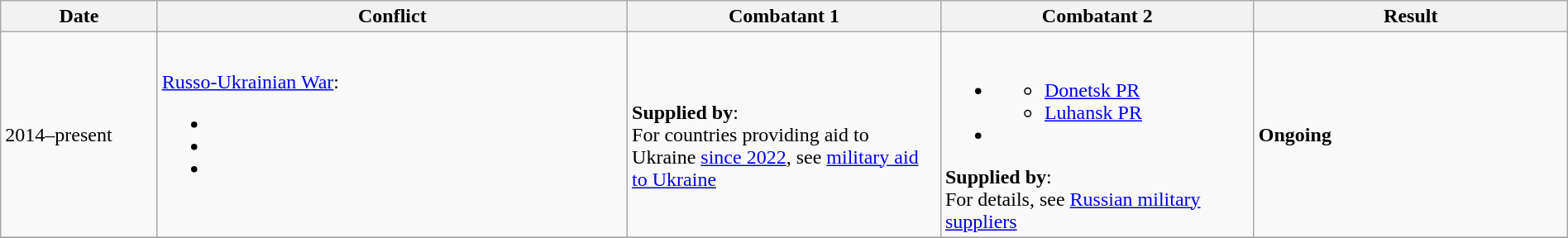<table class="wikitable" width="100%">
<tr>
<th width="10%">Date</th>
<th width="30%">Conflict</th>
<th width="20%">Combatant 1</th>
<th width="20%">Combatant 2</th>
<th width="20%">Result</th>
</tr>
<tr>
<td>2014–present</td>
<td><a href='#'>Russo-Ukrainian War</a>:<br><ul><li></li><li></li><li></li></ul></td>
<td><br><strong>Supplied by</strong>:<br>For countries providing aid to Ukraine <a href='#'>since 2022</a>, see <a href='#'>military aid to Ukraine</a></td>
<td><br><ul><li><ul><li> <a href='#'>Donetsk PR</a></li><li> <a href='#'>Luhansk PR</a></li></ul></li><li></li></ul><strong>Supplied by</strong>: <br>For details, see <a href='#'>Russian military suppliers</a>

</td>
<td><strong>Ongoing</strong><br></td>
</tr>
<tr>
</tr>
</table>
